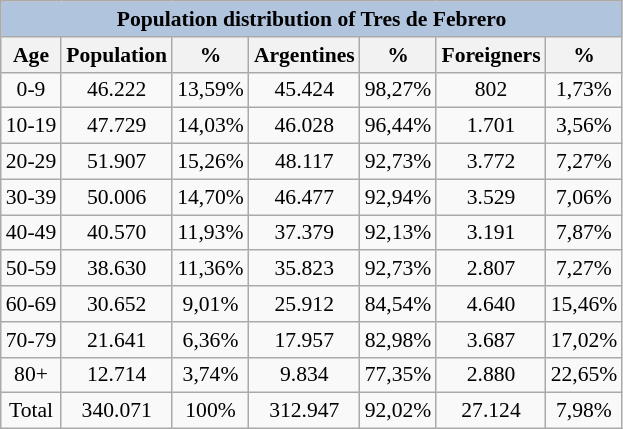<table class="wikitable" style="text-align:center;font-size:90%;">
<tr>
<th colspan="7" style="background: LightSteelBlue;">Population distribution of Tres de Febrero</th>
</tr>
<tr>
<th>Age</th>
<th>Population</th>
<th>%</th>
<th>Argentines</th>
<th>%</th>
<th>Foreigners</th>
<th>%</th>
</tr>
<tr>
<td>0-9</td>
<td>46.222</td>
<td>13,59%</td>
<td>45.424</td>
<td>98,27%</td>
<td>802</td>
<td>1,73%</td>
</tr>
<tr>
<td>10-19</td>
<td>47.729</td>
<td>14,03%</td>
<td>46.028</td>
<td>96,44%</td>
<td>1.701</td>
<td>3,56%</td>
</tr>
<tr>
<td>20-29</td>
<td>51.907</td>
<td>15,26%</td>
<td>48.117</td>
<td>92,73%</td>
<td>3.772</td>
<td>7,27%</td>
</tr>
<tr>
<td>30-39</td>
<td>50.006</td>
<td>14,70%</td>
<td>46.477</td>
<td>92,94%</td>
<td>3.529</td>
<td>7,06%</td>
</tr>
<tr>
<td>40-49</td>
<td>40.570</td>
<td>11,93%</td>
<td>37.379</td>
<td>92,13%</td>
<td>3.191</td>
<td>7,87%</td>
</tr>
<tr>
<td>50-59</td>
<td>38.630</td>
<td>11,36%</td>
<td>35.823</td>
<td>92,73%</td>
<td>2.807</td>
<td>7,27%</td>
</tr>
<tr>
<td>60-69</td>
<td>30.652</td>
<td>9,01%</td>
<td>25.912</td>
<td>84,54%</td>
<td>4.640</td>
<td>15,46%</td>
</tr>
<tr>
<td>70-79</td>
<td>21.641</td>
<td>6,36%</td>
<td>17.957</td>
<td>82,98%</td>
<td>3.687</td>
<td>17,02%</td>
</tr>
<tr>
<td>80+</td>
<td>12.714</td>
<td>3,74%</td>
<td>9.834</td>
<td>77,35%</td>
<td>2.880</td>
<td>22,65%</td>
</tr>
<tr>
<td>Total</td>
<td>340.071</td>
<td>100%</td>
<td>312.947</td>
<td>92,02%</td>
<td>27.124</td>
<td>7,98%</td>
</tr>
</table>
